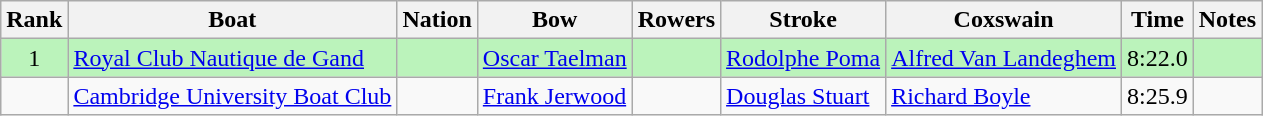<table class="wikitable sortable" style="text-align:center">
<tr>
<th>Rank</th>
<th>Boat</th>
<th>Nation</th>
<th>Bow</th>
<th>Rowers</th>
<th>Stroke</th>
<th>Coxswain</th>
<th>Time</th>
<th>Notes</th>
</tr>
<tr bgcolor=bbf3bb>
<td>1</td>
<td align=left><a href='#'>Royal Club Nautique de Gand</a></td>
<td align=left></td>
<td align=left><a href='#'>Oscar Taelman</a></td>
<td align=left></td>
<td align=left><a href='#'>Rodolphe Poma</a></td>
<td align=left><a href='#'>Alfred Van Landeghem</a></td>
<td>8:22.0</td>
<td></td>
</tr>
<tr>
<td></td>
<td align=left><a href='#'>Cambridge University Boat Club</a></td>
<td align=left></td>
<td align=left><a href='#'>Frank Jerwood</a></td>
<td align=left></td>
<td align=left><a href='#'>Douglas Stuart</a></td>
<td align=left><a href='#'>Richard Boyle</a></td>
<td>8:25.9</td>
<td></td>
</tr>
</table>
